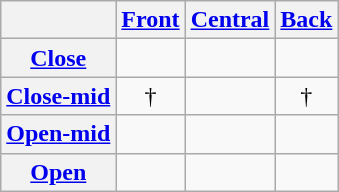<table class="wikitable" style="text-align:center">
<tr>
<th></th>
<th><a href='#'>Front</a></th>
<th><a href='#'>Central</a></th>
<th><a href='#'>Back</a></th>
</tr>
<tr align="center">
<th><a href='#'>Close</a></th>
<td></td>
<td></td>
<td></td>
</tr>
<tr align="center">
<th><a href='#'>Close-mid</a></th>
<td>†</td>
<td></td>
<td>†</td>
</tr>
<tr>
<th><a href='#'>Open-mid</a></th>
<td></td>
<td></td>
<td></td>
</tr>
<tr align="center">
<th><a href='#'>Open</a></th>
<td></td>
<td></td>
<td></td>
</tr>
</table>
